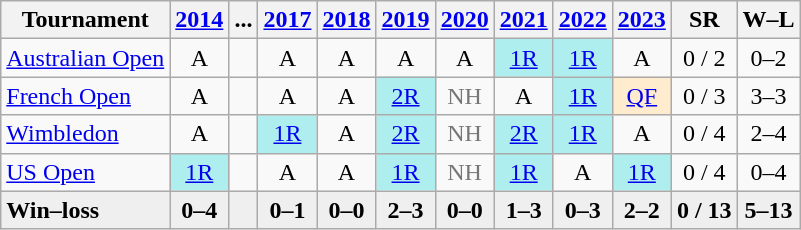<table class=wikitable style=text-align:center>
<tr>
<th>Tournament</th>
<th><a href='#'>2014</a></th>
<th>...</th>
<th><a href='#'>2017</a></th>
<th><a href='#'>2018</a></th>
<th><a href='#'>2019</a></th>
<th><a href='#'>2020</a></th>
<th><a href='#'>2021</a></th>
<th><a href='#'>2022</a></th>
<th><a href='#'>2023</a></th>
<th>SR</th>
<th>W–L</th>
</tr>
<tr>
<td align=left><a href='#'>Australian Open</a></td>
<td>A</td>
<td></td>
<td>A</td>
<td>A</td>
<td>A</td>
<td>A</td>
<td style="background:#afeeee;"><a href='#'>1R</a></td>
<td style="background:#afeeee;"><a href='#'>1R</a></td>
<td>A</td>
<td>0 / 2</td>
<td>0–2</td>
</tr>
<tr>
<td align=left><a href='#'>French Open</a></td>
<td>A</td>
<td></td>
<td>A</td>
<td>A</td>
<td style="background:#afeeee;"><a href='#'>2R</a></td>
<td style="color:#767676;">NH</td>
<td>A</td>
<td bgcolor=afeeee><a href='#'>1R</a></td>
<td bgcolor=ffebcd><a href='#'>QF</a></td>
<td>0 / 3</td>
<td>3–3</td>
</tr>
<tr>
<td align=left><a href='#'>Wimbledon</a></td>
<td>A</td>
<td></td>
<td style="background:#afeeee;"><a href='#'>1R</a></td>
<td>A</td>
<td style="background:#afeeee;"><a href='#'>2R</a></td>
<td style="color:#767676;">NH</td>
<td style="background:#afeeee;"><a href='#'>2R</a></td>
<td bgcolor=afeeee><a href='#'>1R</a></td>
<td>A</td>
<td>0 / 4</td>
<td>2–4</td>
</tr>
<tr>
<td align=left><a href='#'>US Open</a></td>
<td style="background:#afeeee;"><a href='#'>1R</a></td>
<td></td>
<td>A</td>
<td>A</td>
<td style="background:#afeeee;"><a href='#'>1R</a></td>
<td style="color:#767676;">NH</td>
<td style=background:#afeeee><a href='#'>1R</a></td>
<td>A</td>
<td style=background:#afeeee><a href='#'>1R</a></td>
<td>0 / 4</td>
<td>0–4</td>
</tr>
<tr style="background:#efefef; font-weight:bold;">
<td style="text-align:left">Win–loss</td>
<td>0–4</td>
<td></td>
<td>0–1</td>
<td>0–0</td>
<td>2–3</td>
<td>0–0</td>
<td>1–3</td>
<td>0–3</td>
<td>2–2</td>
<td>0 / 13</td>
<td>5–13</td>
</tr>
</table>
